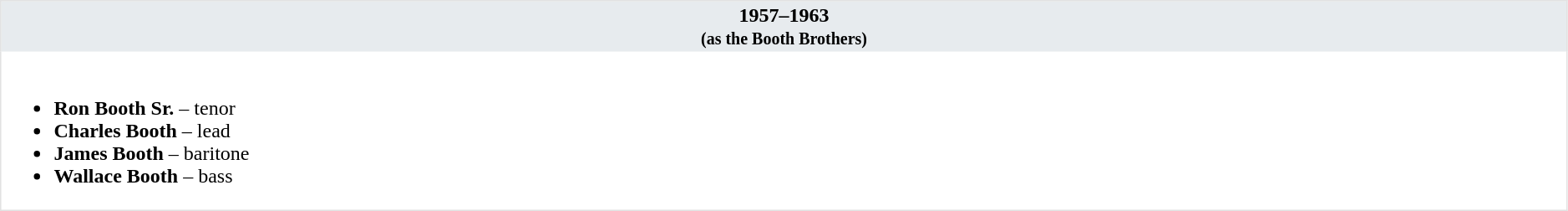<table class="toccolours" cellspacing="0" cellpadding="2" style="float: width; margin: 0 0 1em 1em; border-collapse: collapse; border: 1px solid #E2E2E2; border:1; width:99%">
<tr>
<th width="25%" valign="top" bgcolor="#e7ebee">1957–1963<br><small>(as the Booth Brothers)</small></th>
</tr>
<tr>
<td valign="top"><br><ul><li><strong>Ron Booth Sr.</strong> – tenor</li><li><strong>Charles Booth</strong> – lead</li><li><strong>James Booth</strong> – baritone</li><li><strong>Wallace Booth</strong> – bass</li></ul></td>
</tr>
</table>
